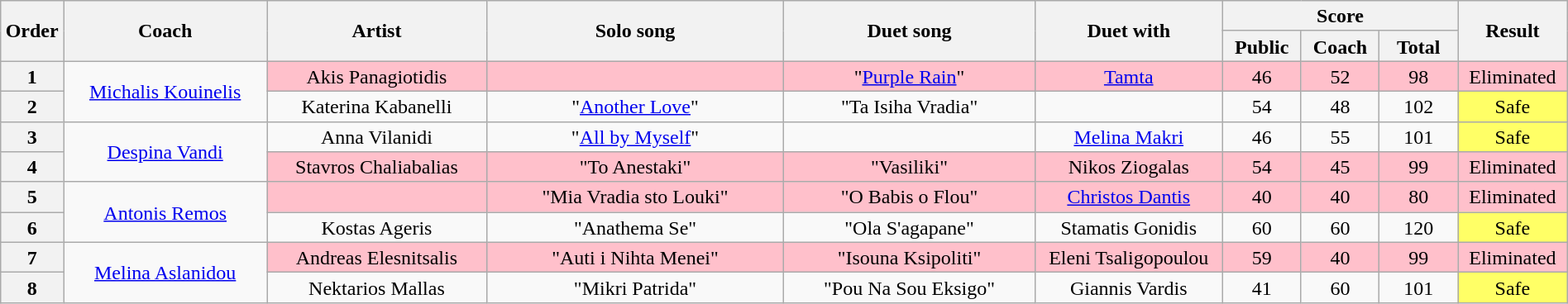<table class="wikitable" style="text-align:center; line-height:17px; width:100%;">
<tr>
<th rowspan="2" width="04%">Order</th>
<th rowspan="2" width="13%">Coach</th>
<th rowspan="2" width="14%">Artist</th>
<th rowspan="2" width="19%">Solo song</th>
<th rowspan="2" width="16%">Duet song</th>
<th rowspan="2" width="12%">Duet with</th>
<th colspan="3" width="14%">Score</th>
<th rowspan="2" width="08%">Result</th>
</tr>
<tr>
<th width="05%">Public</th>
<th width="05%">Coach</th>
<th width="05%">Total</th>
</tr>
<tr>
<th>1</th>
<td rowspan="2"><a href='#'>Michalis Kouinelis</a></td>
<td style="background:pink;">Akis Panagiotidis</td>
<td style="background:pink;"></td>
<td style="background:pink;">"<a href='#'>Purple Rain</a>"</td>
<td style="background:pink;"><a href='#'>Tamta</a></td>
<td style="background:pink;">46</td>
<td style="background:pink;">52</td>
<td style="background:pink;">98</td>
<td style="background:pink;">Eliminated</td>
</tr>
<tr>
<th>2</th>
<td>Katerina Kabanelli</td>
<td>"<a href='#'>Another Love</a>"</td>
<td>"Ta Isiha Vradia"</td>
<td></td>
<td>54</td>
<td>48</td>
<td>102</td>
<td style="background:#FFFF66">Safe</td>
</tr>
<tr>
<th>3</th>
<td rowspan="2"><a href='#'>Despina Vandi</a></td>
<td>Anna Vilanidi</td>
<td>"<a href='#'>All by Myself</a>"</td>
<td></td>
<td><a href='#'>Melina Makri</a></td>
<td>46</td>
<td>55</td>
<td>101</td>
<td style="background:#FFFF66">Safe</td>
</tr>
<tr>
<th>4</th>
<td style="background:pink;">Stavros Chaliabalias</td>
<td style="background:pink;">"To Anestaki"</td>
<td style="background:pink;">"Vasiliki"</td>
<td style="background:pink;">Nikos Ziogalas</td>
<td style="background:pink;">54</td>
<td style="background:pink;">45</td>
<td style="background:pink;">99</td>
<td style="background:pink;">Eliminated</td>
</tr>
<tr>
<th>5</th>
<td rowspan="2"><a href='#'>Antonis Remos</a></td>
<td style="background:pink;"></td>
<td style="background:pink;">"Mia Vradia sto Louki"</td>
<td style="background:pink;">"O Babis o Flou"</td>
<td style="background:pink;"><a href='#'>Christos Dantis</a></td>
<td style="background:pink;">40</td>
<td style="background:pink;">40</td>
<td style="background:pink;">80</td>
<td style="background:pink;">Eliminated</td>
</tr>
<tr>
<th>6</th>
<td>Kostas Ageris</td>
<td>"Anathema Se"</td>
<td>"Ola S'agapane"</td>
<td>Stamatis Gonidis</td>
<td>60</td>
<td>60</td>
<td>120</td>
<td style="background:#FFFF66">Safe</td>
</tr>
<tr>
<th>7</th>
<td rowspan="2"><a href='#'>Melina Aslanidou</a></td>
<td style="background:pink;">Andreas Elesnitsalis</td>
<td style="background:pink;">"Auti i Nihta Menei"</td>
<td style="background:pink;">"Isouna Ksipoliti"</td>
<td style="background:pink;">Eleni Tsaligopoulou</td>
<td style="background:pink;">59</td>
<td style="background:pink;">40</td>
<td style="background:pink;">99</td>
<td style="background:pink;">Eliminated</td>
</tr>
<tr>
<th>8</th>
<td>Nektarios Mallas</td>
<td>"Mikri Patrida"</td>
<td>"Pou Na Sou Eksigo"</td>
<td>Giannis Vardis</td>
<td>41</td>
<td>60</td>
<td>101</td>
<td style="background:#FFFF66">Safe</td>
</tr>
</table>
